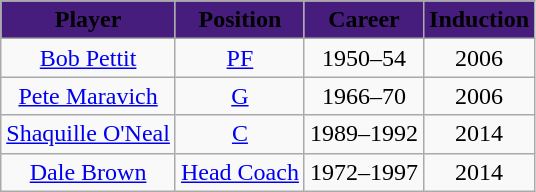<table class="wikitable">
<tr style="text-align:center;">
<th style="background:#461D7C;" align="center"><span>Player</span></th>
<th style="background:#461D7C;" align="center"><span>Position</span></th>
<th style="background:#461D7C;" align="center"><span>Career</span></th>
<th style="background:#461D7C;" align="center"><span>Induction</span></th>
</tr>
<tr style="text-align:center;">
<td><a href='#'>Bob Pettit</a></td>
<td><a href='#'>PF</a></td>
<td>1950–54</td>
<td>2006</td>
</tr>
<tr style="text-align:center;">
<td><a href='#'>Pete Maravich</a></td>
<td><a href='#'>G</a></td>
<td>1966–70</td>
<td>2006</td>
</tr>
<tr style="text-align:center;">
<td><a href='#'>Shaquille O'Neal</a></td>
<td><a href='#'>C</a></td>
<td>1989–1992</td>
<td>2014</td>
</tr>
<tr style="text-align:center;">
<td><a href='#'>Dale Brown</a></td>
<td><a href='#'>Head Coach</a></td>
<td>1972–1997</td>
<td>2014</td>
</tr>
</table>
